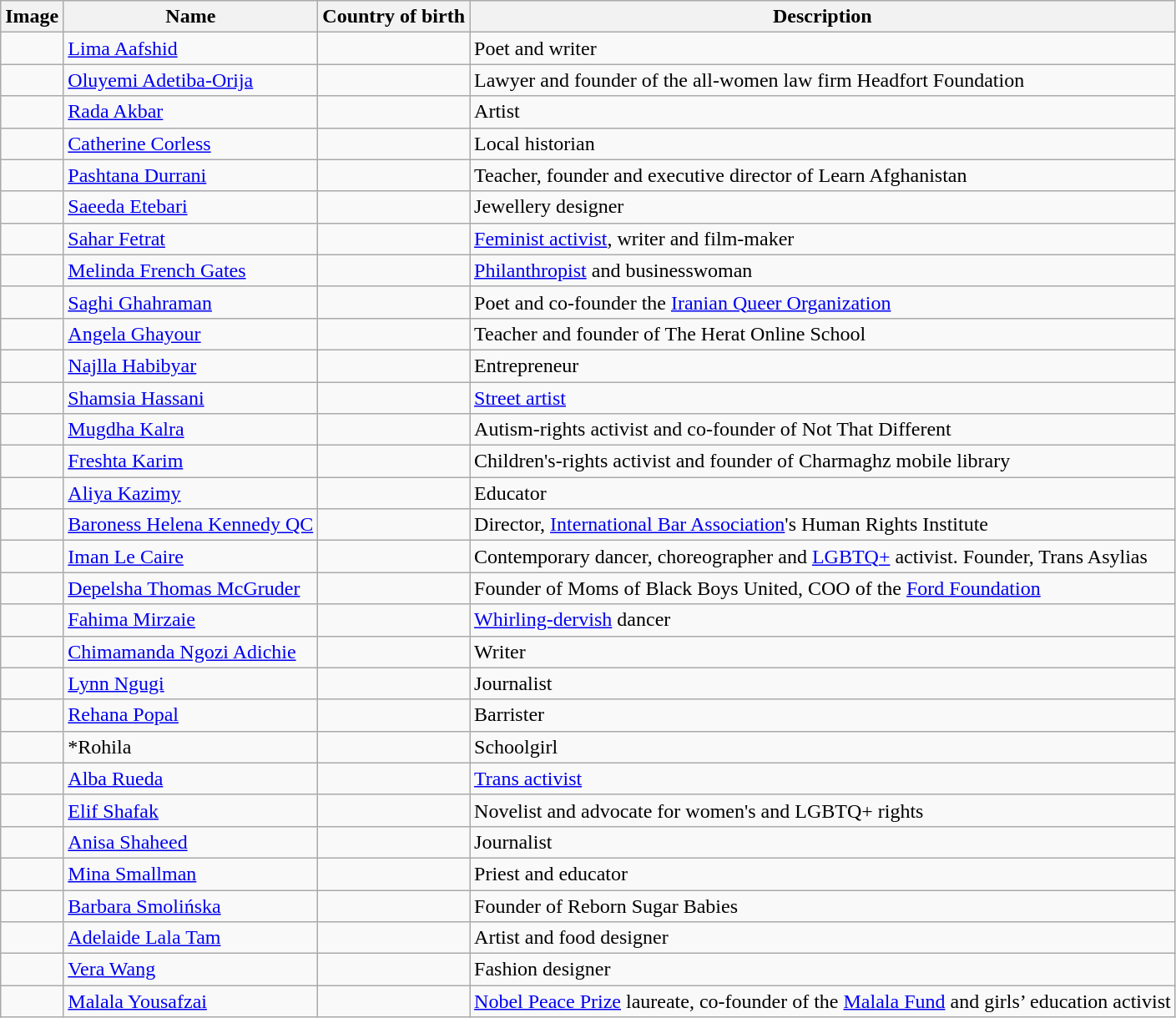<table class="wikitable sortable">
<tr>
<th>Image</th>
<th>Name</th>
<th>Country of birth</th>
<th>Description</th>
</tr>
<tr>
<td></td>
<td><a href='#'>Lima Aafshid</a></td>
<td></td>
<td>Poet and writer</td>
</tr>
<tr>
<td></td>
<td><a href='#'>Oluyemi Adetiba-Orija</a></td>
<td></td>
<td>Lawyer and founder of the all-women law firm Headfort Foundation</td>
</tr>
<tr>
<td></td>
<td><a href='#'>Rada Akbar</a></td>
<td></td>
<td>Artist</td>
</tr>
<tr>
<td></td>
<td><a href='#'>Catherine Corless</a></td>
<td></td>
<td>Local historian</td>
</tr>
<tr>
<td></td>
<td><a href='#'>Pashtana Durrani</a></td>
<td></td>
<td>Teacher, founder and executive director of Learn Afghanistan</td>
</tr>
<tr>
<td></td>
<td><a href='#'>Saeeda Etebari</a></td>
<td></td>
<td>Jewellery designer</td>
</tr>
<tr>
<td></td>
<td><a href='#'>Sahar Fetrat</a></td>
<td></td>
<td><a href='#'>Feminist activist</a>, writer and film-maker</td>
</tr>
<tr>
<td></td>
<td><a href='#'>Melinda French Gates</a></td>
<td></td>
<td><a href='#'>Philanthropist</a> and businesswoman</td>
</tr>
<tr>
<td></td>
<td><a href='#'>Saghi Ghahraman</a></td>
<td></td>
<td>Poet and co-founder the <a href='#'>Iranian Queer Organization</a></td>
</tr>
<tr>
<td></td>
<td><a href='#'>Angela Ghayour</a></td>
<td></td>
<td>Teacher and founder of The Herat Online School</td>
</tr>
<tr>
<td></td>
<td><a href='#'>Najlla Habibyar</a></td>
<td></td>
<td>Entrepreneur</td>
</tr>
<tr>
<td></td>
<td><a href='#'>Shamsia Hassani</a></td>
<td></td>
<td><a href='#'>Street artist</a></td>
</tr>
<tr>
<td></td>
<td><a href='#'>Mugdha Kalra</a></td>
<td></td>
<td>Autism-rights activist and co-founder of Not That Different</td>
</tr>
<tr>
<td></td>
<td><a href='#'>Freshta Karim</a></td>
<td></td>
<td>Children's-rights activist and founder of Charmaghz mobile library</td>
</tr>
<tr>
<td></td>
<td><a href='#'>Aliya Kazimy</a></td>
<td></td>
<td>Educator</td>
</tr>
<tr>
<td></td>
<td><a href='#'>Baroness Helena Kennedy QC</a></td>
<td></td>
<td>Director, <a href='#'>International Bar Association</a>'s Human Rights Institute</td>
</tr>
<tr>
<td></td>
<td><a href='#'>Iman Le Caire</a></td>
<td></td>
<td>Contemporary dancer, choreographer and <a href='#'>LGBTQ+</a> activist. Founder, Trans Asylias</td>
</tr>
<tr>
<td></td>
<td><a href='#'>Depelsha Thomas McGruder</a></td>
<td></td>
<td>Founder of Moms of Black Boys United, COO of the <a href='#'>Ford Foundation</a></td>
</tr>
<tr>
<td></td>
<td><a href='#'>Fahima Mirzaie</a></td>
<td></td>
<td><a href='#'>Whirling-dervish</a> dancer</td>
</tr>
<tr>
<td></td>
<td><a href='#'>Chimamanda Ngozi Adichie</a></td>
<td></td>
<td>Writer</td>
</tr>
<tr>
<td></td>
<td><a href='#'>Lynn Ngugi</a></td>
<td></td>
<td>Journalist</td>
</tr>
<tr>
<td></td>
<td><a href='#'>Rehana Popal</a></td>
<td></td>
<td>Barrister</td>
</tr>
<tr>
<td></td>
<td>*Rohila</td>
<td></td>
<td>Schoolgirl</td>
</tr>
<tr>
<td></td>
<td><a href='#'>Alba Rueda</a></td>
<td></td>
<td><a href='#'>Trans activist</a></td>
</tr>
<tr>
<td></td>
<td><a href='#'>Elif Shafak</a></td>
<td></td>
<td>Novelist and advocate for women's and LGBTQ+ rights</td>
</tr>
<tr>
<td></td>
<td><a href='#'>Anisa Shaheed</a></td>
<td></td>
<td>Journalist</td>
</tr>
<tr>
<td></td>
<td><a href='#'>Mina Smallman</a></td>
<td></td>
<td>Priest and educator</td>
</tr>
<tr>
<td></td>
<td><a href='#'>Barbara Smolińska</a></td>
<td></td>
<td>Founder of Reborn Sugar Babies</td>
</tr>
<tr>
<td></td>
<td><a href='#'>Adelaide Lala Tam</a></td>
<td></td>
<td>Artist and food designer</td>
</tr>
<tr>
<td></td>
<td><a href='#'>Vera Wang</a></td>
<td></td>
<td>Fashion designer</td>
</tr>
<tr>
<td></td>
<td><a href='#'>Malala Yousafzai</a></td>
<td></td>
<td><a href='#'>Nobel Peace Prize</a> laureate, co-founder of the <a href='#'>Malala Fund</a> and girls’ education activist</td>
</tr>
</table>
